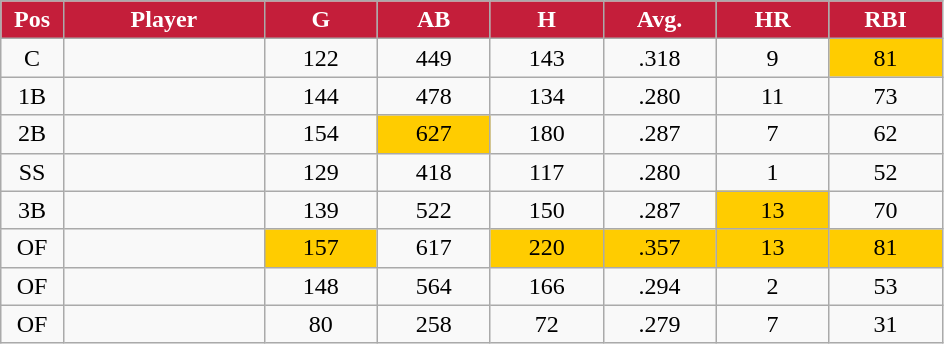<table class="wikitable sortable">
<tr>
<th style="background:#c41e3a;color:white;" width="5%">Pos</th>
<th style="background:#c41e3a;color:white;" width="16%">Player</th>
<th style="background:#c41e3a;color:white;" width="9%">G</th>
<th style="background:#c41e3a;color:white;" width="9%">AB</th>
<th style="background:#c41e3a;color:white;" width="9%">H</th>
<th style="background:#c41e3a;color:white;" width="9%">Avg.</th>
<th style="background:#c41e3a;color:white;" width="9%">HR</th>
<th style="background:#c41e3a;color:white;" width="9%">RBI</th>
</tr>
<tr align="center">
<td>C</td>
<td></td>
<td>122</td>
<td>449</td>
<td>143</td>
<td>.318</td>
<td>9</td>
<td bgcolor=#ffcc00>81</td>
</tr>
<tr align="center">
<td>1B</td>
<td></td>
<td>144</td>
<td>478</td>
<td>134</td>
<td>.280</td>
<td>11</td>
<td>73</td>
</tr>
<tr align="center">
<td>2B</td>
<td></td>
<td>154</td>
<td bgcolor=#ffcc00>627</td>
<td>180</td>
<td>.287</td>
<td>7</td>
<td>62</td>
</tr>
<tr align="center">
<td>SS</td>
<td></td>
<td>129</td>
<td>418</td>
<td>117</td>
<td>.280</td>
<td>1</td>
<td>52</td>
</tr>
<tr align="center">
<td>3B</td>
<td></td>
<td>139</td>
<td>522</td>
<td>150</td>
<td>.287</td>
<td bgcolor=#ffcc00>13</td>
<td>70</td>
</tr>
<tr align="center">
<td>OF</td>
<td></td>
<td bgcolor=#ffcc00>157</td>
<td>617</td>
<td bgcolor=#ffcc00>220</td>
<td bgcolor=#ffcc00>.357</td>
<td bgcolor=#ffcc00>13</td>
<td bgcolor=#ffcc00>81</td>
</tr>
<tr align="center">
<td>OF</td>
<td></td>
<td>148</td>
<td>564</td>
<td>166</td>
<td>.294</td>
<td>2</td>
<td>53</td>
</tr>
<tr align="center">
<td>OF</td>
<td></td>
<td>80</td>
<td>258</td>
<td>72</td>
<td>.279</td>
<td>7</td>
<td>31</td>
</tr>
</table>
